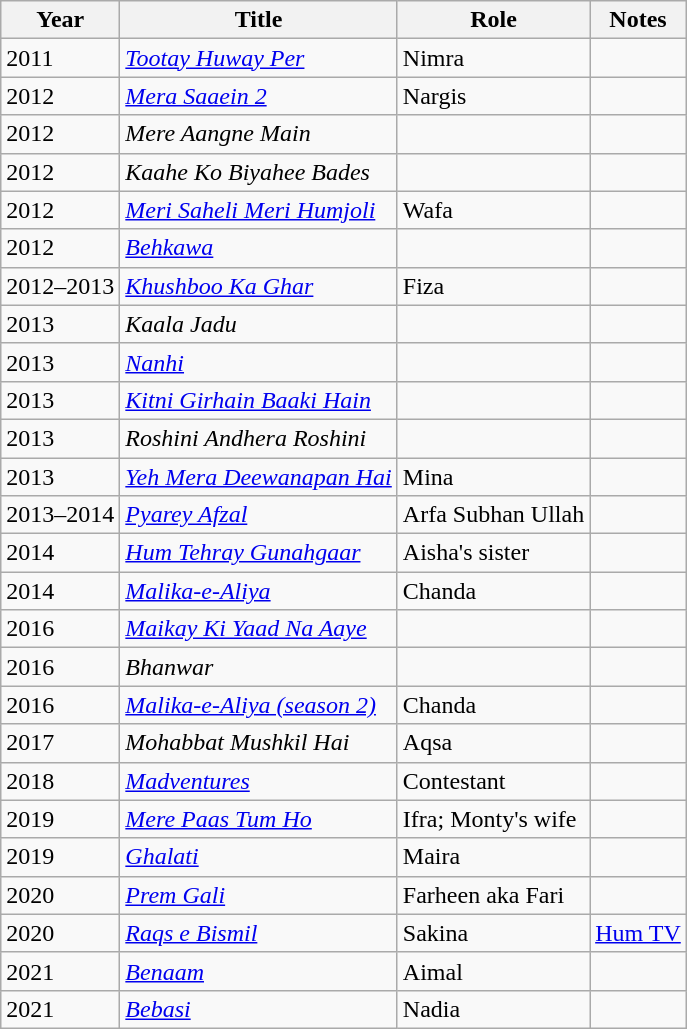<table class="wikitable">
<tr>
<th scope="col">Year</th>
<th scope="col">Title</th>
<th scope="col">Role</th>
<th scope="col">Notes</th>
</tr>
<tr>
<td>2011</td>
<td><em><a href='#'>Tootay Huway Per</a></em></td>
<td>Nimra</td>
<td></td>
</tr>
<tr>
<td>2012</td>
<td><em><a href='#'>Mera Saaein 2</a></em></td>
<td>Nargis</td>
<td></td>
</tr>
<tr>
<td>2012</td>
<td><em>Mere Aangne Main</em></td>
<td></td>
<td></td>
</tr>
<tr>
<td>2012</td>
<td><em>Kaahe Ko Biyahee Bades</em></td>
<td></td>
<td></td>
</tr>
<tr>
<td>2012</td>
<td><em><a href='#'>Meri Saheli Meri Humjoli</a></em></td>
<td>Wafa</td>
<td></td>
</tr>
<tr>
<td>2012</td>
<td><em><a href='#'>Behkawa</a></em></td>
<td></td>
<td></td>
</tr>
<tr>
<td>2012–2013</td>
<td><em><a href='#'>Khushboo Ka Ghar</a></em></td>
<td>Fiza</td>
<td></td>
</tr>
<tr>
<td>2013</td>
<td><em>Kaala Jadu</em></td>
<td></td>
<td></td>
</tr>
<tr>
<td>2013</td>
<td><em><a href='#'>Nanhi</a></em></td>
<td></td>
<td></td>
</tr>
<tr>
<td>2013</td>
<td><em><a href='#'>Kitni Girhain Baaki Hain</a></em></td>
<td></td>
<td></td>
</tr>
<tr>
<td>2013</td>
<td><em>Roshini Andhera Roshini</em></td>
<td></td>
<td></td>
</tr>
<tr>
<td>2013</td>
<td><em><a href='#'>Yeh Mera Deewanapan Hai</a></em></td>
<td>Mina</td>
<td></td>
</tr>
<tr>
<td>2013–2014</td>
<td><em><a href='#'>Pyarey Afzal</a></em></td>
<td>Arfa Subhan Ullah</td>
<td></td>
</tr>
<tr>
<td>2014</td>
<td><em><a href='#'>Hum Tehray Gunahgaar</a></em></td>
<td>Aisha's sister</td>
<td></td>
</tr>
<tr>
<td>2014</td>
<td><em><a href='#'>Malika-e-Aliya</a></em></td>
<td>Chanda</td>
<td></td>
</tr>
<tr>
<td>2016</td>
<td><em><a href='#'>Maikay Ki Yaad Na Aaye</a></em></td>
<td></td>
<td></td>
</tr>
<tr>
<td>2016</td>
<td><em>Bhanwar</em></td>
<td></td>
<td></td>
</tr>
<tr>
<td>2016</td>
<td><em><a href='#'>Malika-e-Aliya (season 2)</a></em></td>
<td>Chanda</td>
<td></td>
</tr>
<tr>
<td>2017</td>
<td><em>Mohabbat Mushkil Hai</em></td>
<td>Aqsa</td>
<td></td>
</tr>
<tr>
<td>2018</td>
<td><em><a href='#'>Madventures</a></em></td>
<td>Contestant</td>
<td></td>
</tr>
<tr>
<td>2019</td>
<td><em><a href='#'>Mere Paas Tum Ho</a></em></td>
<td>Ifra; Monty's wife</td>
<td></td>
</tr>
<tr>
<td>2019</td>
<td><em><a href='#'>Ghalati</a></em></td>
<td>Maira</td>
<td></td>
</tr>
<tr>
<td>2020</td>
<td><em><a href='#'>Prem Gali</a></em></td>
<td>Farheen aka Fari</td>
<td></td>
</tr>
<tr>
<td>2020</td>
<td><em><a href='#'>Raqs e Bismil</a></em></td>
<td>Sakina</td>
<td><a href='#'>Hum TV</a></td>
</tr>
<tr>
<td>2021</td>
<td><em><a href='#'>Benaam</a></em></td>
<td>Aimal</td>
<td></td>
</tr>
<tr>
<td>2021</td>
<td><em><a href='#'>Bebasi</a></em></td>
<td>Nadia</td>
<td></td>
</tr>
</table>
